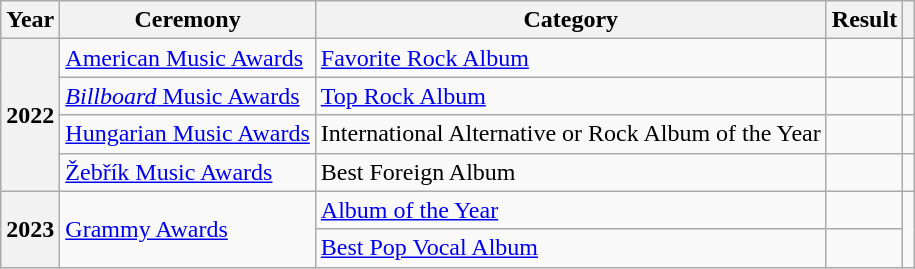<table class="wikitable sortable plainrowheaders">
<tr>
<th scope="col">Year</th>
<th scope="col">Ceremony</th>
<th scope="col">Category</th>
<th scope="col">Result</th>
<th scope="col" class="unsortable"></th>
</tr>
<tr>
<th rowspan="4" scope="rowgroup" style="text-align:center;">2022</th>
<td><a href='#'>American Music Awards</a></td>
<td><a href='#'>Favorite Rock Album</a></td>
<td></td>
<td style="text-align:center;"></td>
</tr>
<tr>
<td><a href='#'><em>Billboard</em> Music Awards</a></td>
<td><a href='#'>Top Rock Album</a></td>
<td></td>
<td style="text-align:center;"></td>
</tr>
<tr>
<td><a href='#'>Hungarian Music Awards</a></td>
<td>International Alternative or Rock Album of the Year</td>
<td></td>
<td style="text-align:center;"></td>
</tr>
<tr>
<td><a href='#'>Žebřík Music Awards</a></td>
<td>Best Foreign Album</td>
<td></td>
<td style="text-align:center;"></td>
</tr>
<tr>
<th rowspan="2" scope="rowgroup" style="text-align:center;">2023</th>
<td rowspan="2"><a href='#'>Grammy Awards</a></td>
<td><a href='#'>Album of the Year</a></td>
<td></td>
<td rowspan="2" style="text-align:center;"></td>
</tr>
<tr>
<td><a href='#'>Best Pop Vocal Album</a></td>
<td></td>
</tr>
</table>
